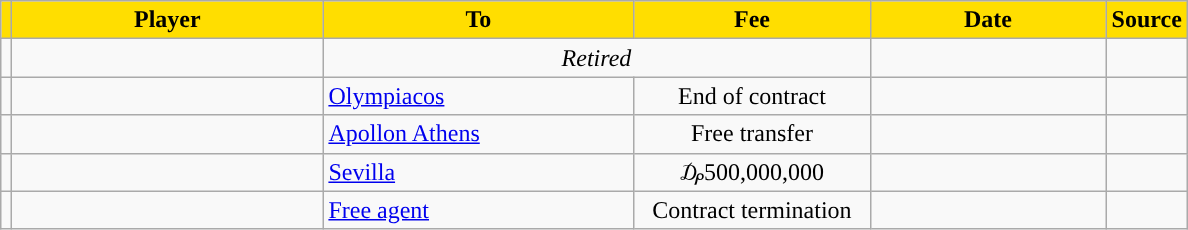<table class="wikitable sortable">
<tr>
<th style="background:#FFDE00"></th>
<th width=200 style="background:#FFDE00">Player</th>
<th width=200 style="background:#FFDE00">To</th>
<th width=150 style="background:#FFDE00">Fee</th>
<th width=150 style="background:#FFDE00">Date</th>
<th style="background:#FFDE00">Source</th>
</tr>
<tr>
<td align=center></td>
<td></td>
<td align=center colspan=2><em>Retired</em></td>
<td align=center></td>
<td align=center></td>
</tr>
<tr>
<td align=center></td>
<td></td>
<td> <a href='#'>Olympiacos</a></td>
<td align=center>End of contract</td>
<td align=center></td>
<td align=center></td>
</tr>
<tr>
<td align=center></td>
<td></td>
<td> <a href='#'>Apollon Athens</a></td>
<td align=center>Free transfer</td>
<td align=center></td>
<td align=center></td>
</tr>
<tr>
<td align=center></td>
<td></td>
<td> <a href='#'>Sevilla</a></td>
<td align=center>₯500,000,000</td>
<td align=center></td>
<td align=center></td>
</tr>
<tr>
<td align=center></td>
<td></td>
<td><a href='#'>Free agent</a></td>
<td align=center>Contract termination</td>
<td align=center></td>
<td align=center></td>
</tr>
</table>
